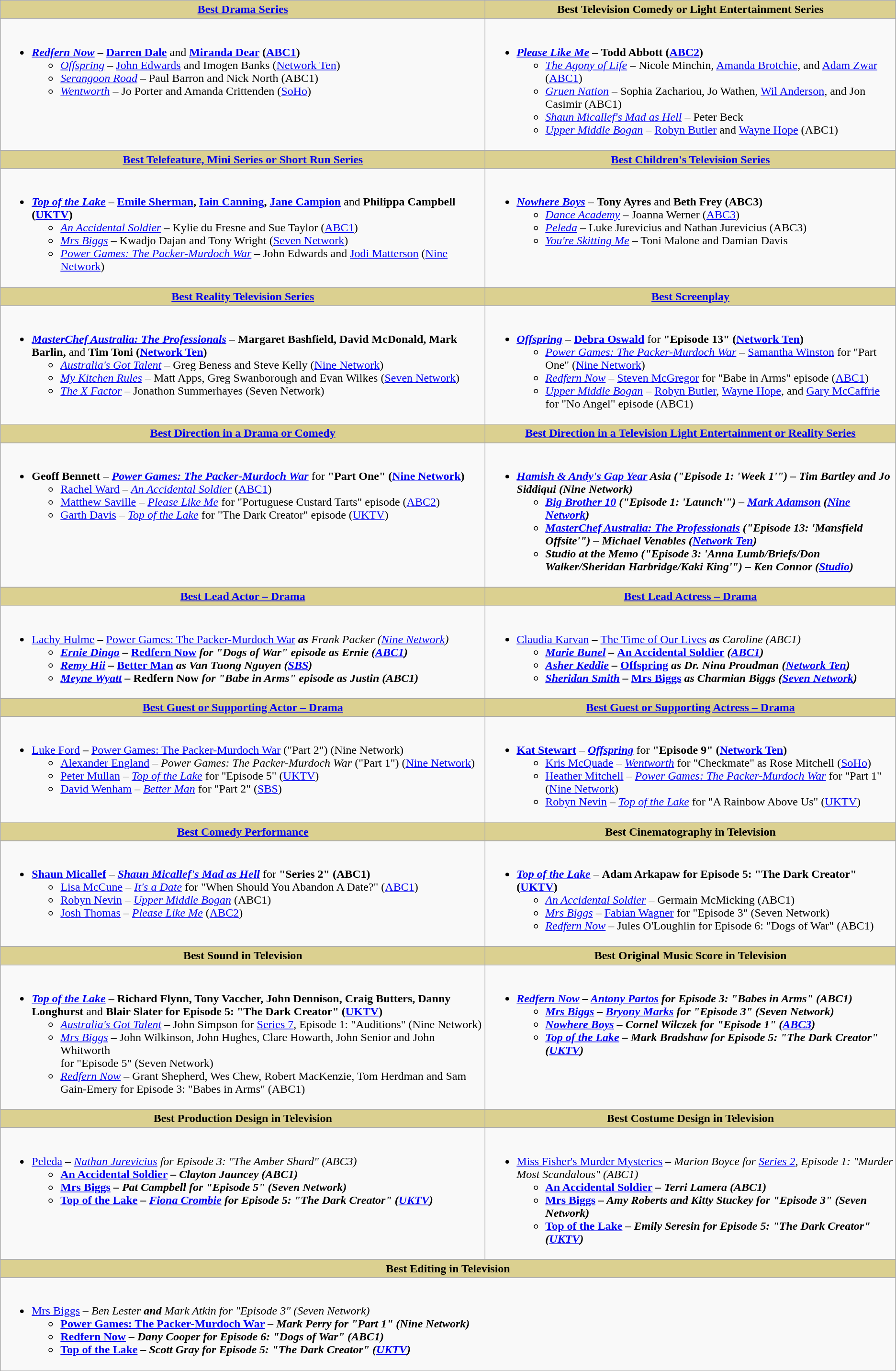<table class=wikitable style="width="100%">
<tr>
<th style="background:#DBD090;" ! style="width="50%"><a href='#'>Best Drama Series</a></th>
<th style="background:#DBD090;" ! style="width="50%">Best Television Comedy or Light Entertainment Series</th>
</tr>
<tr>
<td valign="top"><br><ul><li><strong><em><a href='#'>Redfern Now</a></em></strong> – <strong><a href='#'>Darren Dale</a></strong> and <strong><a href='#'>Miranda Dear</a> (<a href='#'>ABC1</a>)</strong><ul><li><em><a href='#'>Offspring</a></em> – <a href='#'>John Edwards</a> and Imogen Banks (<a href='#'>Network Ten</a>)</li><li><em><a href='#'>Serangoon Road</a></em> – Paul Barron and Nick North (ABC1)</li><li><em><a href='#'>Wentworth</a></em> – Jo Porter and Amanda Crittenden (<a href='#'>SoHo</a>)</li></ul></li></ul></td>
<td valign="top"><br><ul><li><strong><em><a href='#'>Please Like Me</a></em></strong> – <strong>Todd Abbott (<a href='#'>ABC2</a>)</strong><ul><li><em><a href='#'>The Agony of Life</a></em> – Nicole Minchin, <a href='#'>Amanda Brotchie</a>, and <a href='#'>Adam Zwar</a> (<a href='#'>ABC1</a>)</li><li><em><a href='#'>Gruen Nation</a></em> – Sophia Zachariou, Jo Wathen, <a href='#'>Wil Anderson</a>, and Jon Casimir (ABC1)</li><li><em><a href='#'>Shaun Micallef's Mad as Hell</a></em> – Peter Beck</li><li><em><a href='#'>Upper Middle Bogan</a></em> – <a href='#'>Robyn Butler</a> and <a href='#'>Wayne Hope</a> (ABC1)</li></ul></li></ul></td>
</tr>
<tr>
<th style="background:#DBD090;" ! style="width="50%"><a href='#'>Best Telefeature, Mini Series or Short Run Series</a></th>
<th style="background:#DBD090;" ! style="width="50%"><a href='#'>Best Children's Television Series</a></th>
</tr>
<tr>
<td valign="top"><br><ul><li><strong><em><a href='#'>Top of the Lake</a></em></strong> – <strong><a href='#'>Emile Sherman</a>, <a href='#'>Iain Canning</a>, <a href='#'>Jane Campion</a></strong> and <strong>Philippa Campbell (<a href='#'>UKTV</a>)</strong><ul><li><em><a href='#'>An Accidental Soldier</a></em> – Kylie du Fresne and Sue Taylor (<a href='#'>ABC1</a>)</li><li><em><a href='#'>Mrs Biggs</a></em> – Kwadjo Dajan and Tony Wright (<a href='#'>Seven Network</a>)</li><li><em><a href='#'>Power Games: The Packer-Murdoch War</a></em> – John Edwards and <a href='#'>Jodi Matterson</a> (<a href='#'>Nine Network</a>)</li></ul></li></ul></td>
<td valign="top"><br><ul><li><strong><em><a href='#'>Nowhere Boys</a></em></strong> – <strong>Tony Ayres</strong> and <strong>Beth Frey (ABC3)</strong><ul><li><em><a href='#'>Dance Academy</a></em> – Joanna Werner (<a href='#'>ABC3</a>)</li><li><em><a href='#'>Peleda</a></em> – Luke Jurevicius and Nathan Jurevicius (ABC3)</li><li><em><a href='#'>You're Skitting Me</a></em> – Toni Malone and Damian Davis</li></ul></li></ul></td>
</tr>
<tr>
<th style="background:#DBD090;" ! style="width="50%"><a href='#'>Best Reality Television Series</a></th>
<th style="background:#DBD090;" ! style="width="50%"><a href='#'>Best Screenplay</a></th>
</tr>
<tr>
<td valign="top"><br><ul><li><strong><em><a href='#'>MasterChef Australia: The Professionals</a></em></strong> – <strong>Margaret Bashfield, David McDonald, Mark Barlin,</strong> and <strong>Tim Toni (<a href='#'>Network Ten</a>)</strong><ul><li><em><a href='#'>Australia's Got Talent</a></em> – Greg Beness and Steve Kelly (<a href='#'>Nine Network</a>)</li><li><em><a href='#'>My Kitchen Rules</a></em> – Matt Apps, Greg Swanborough and Evan Wilkes (<a href='#'>Seven Network</a>)</li><li><em><a href='#'>The X Factor</a></em> – Jonathon Summerhayes (Seven Network)</li></ul></li></ul></td>
<td valign="top"><br><ul><li><strong><em><a href='#'>Offspring</a></em></strong> – <strong><a href='#'>Debra Oswald</a></strong> for <strong>"Episode 13" (<a href='#'>Network Ten</a>)</strong><ul><li><em><a href='#'>Power Games: The Packer-Murdoch War</a></em> – <a href='#'>Samantha Winston</a> for "Part One" (<a href='#'>Nine Network</a>)</li><li><em><a href='#'>Redfern Now</a></em> – <a href='#'>Steven McGregor</a> for "Babe in Arms" episode (<a href='#'>ABC1</a>)</li><li><em><a href='#'>Upper Middle Bogan</a></em> – <a href='#'>Robyn Butler</a>, <a href='#'>Wayne Hope</a>, and <a href='#'>Gary McCaffrie</a> for "No Angel" episode (ABC1)</li></ul></li></ul></td>
</tr>
<tr>
<th style="background:#DBD090;" ! style="width="50%"><a href='#'>Best Direction in a Drama or Comedy</a></th>
<th style="background:#DBD090;" ! style="width="50%"><a href='#'>Best Direction in a Television Light Entertainment or Reality Series</a></th>
</tr>
<tr>
<td valign="top"><br><ul><li><strong>Geoff Bennett</strong> – <strong><em><a href='#'>Power Games: The Packer-Murdoch War</a></em></strong> for <strong>"Part One" (<a href='#'>Nine Network</a>)</strong><ul><li><a href='#'>Rachel Ward</a> – <em><a href='#'>An Accidental Soldier</a></em> (<a href='#'>ABC1</a>)</li><li><a href='#'>Matthew Saville</a> – <em><a href='#'>Please Like Me</a></em> for "Portuguese Custard Tarts" episode (<a href='#'>ABC2</a>)</li><li><a href='#'>Garth Davis</a> – <em><a href='#'>Top of the Lake</a></em> for "The Dark Creator" episode (<a href='#'>UKTV</a>)</li></ul></li></ul></td>
<td valign="top"><br><ul><li><strong><em><a href='#'>Hamish & Andy's Gap Year</a> Asia<em> ("Episode 1: 'Week 1'")<strong> – </strong>Tim Bartley<strong> and </strong>Jo Siddiqui (Nine Network)<strong><ul><li></em><a href='#'>Big Brother 10</a><em> ("Episode 1: 'Launch'") – <a href='#'>Mark Adamson</a> (<a href='#'>Nine Network</a>)</li><li></em><a href='#'>MasterChef Australia: The Professionals</a><em> ("Episode 13: 'Mansfield Offsite'") – Michael Venables (<a href='#'>Network Ten</a>)</li><li></em>Studio at the Memo<em> ("Episode 3: 'Anna Lumb/Briefs/Don Walker/Sheridan Harbridge/Kaki King'") – Ken Connor (<a href='#'>Studio</a>)</li></ul></li></ul></td>
</tr>
<tr>
<th style="background:#DBD090;" ! style="width="50%"><a href='#'>Best Lead Actor – Drama</a></th>
<th style="background:#DBD090;" ! style="width="50%"><a href='#'>Best Lead Actress – Drama</a></th>
</tr>
<tr>
<td valign="top"><br><ul><li></strong><a href='#'>Lachy Hulme</a><strong> – </em></strong><a href='#'>Power Games: The Packer-Murdoch War</a><strong><em> as </strong>Frank Packer (<a href='#'>Nine Network</a>)<strong><ul><li><a href='#'>Ernie Dingo</a> – </em><a href='#'>Redfern Now</a><em> for "Dogs of War" episode as Ernie (<a href='#'>ABC1</a>)</li><li><a href='#'>Remy Hii</a> – </em><a href='#'>Better Man</a><em> as Van Tuong Nguyen (<a href='#'>SBS</a>)</li><li><a href='#'>Meyne Wyatt</a> – </em>Redfern Now<em> for "Babe in Arms" episode as Justin (ABC1)</li></ul></li></ul></td>
<td valign="top"><br><ul><li></strong><a href='#'>Claudia Karvan</a><strong> – </em></strong><a href='#'>The Time of Our Lives</a><strong><em> as </strong>Caroline (ABC1)<strong><ul><li><a href='#'>Marie Bunel</a> – </em><a href='#'>An Accidental Soldier</a><em> (<a href='#'>ABC1</a>)</li><li><a href='#'>Asher Keddie</a> – </em><a href='#'>Offspring</a><em> as Dr. Nina Proudman (<a href='#'>Network Ten</a>)</li><li><a href='#'>Sheridan Smith</a> – </em><a href='#'>Mrs Biggs</a><em> as Charmian Biggs (<a href='#'>Seven Network</a>)</li></ul></li></ul></td>
</tr>
<tr>
<th style="background:#DBD090;" ! style="width="50%"><a href='#'>Best Guest or Supporting Actor – Drama</a></th>
<th style="background:#DBD090;" ! style="width="50%"><a href='#'>Best Guest or Supporting Actress – Drama</a></th>
</tr>
<tr>
<td valign="top"><br><ul><li></strong><a href='#'>Luke Ford</a><strong> – </em></strong><a href='#'>Power Games: The Packer-Murdoch War</a></em>  ("Part 2") (Nine Network)</strong><ul><li><a href='#'>Alexander England</a> – <em>Power Games: The Packer-Murdoch War</em>  ("Part 1") (<a href='#'>Nine Network</a>)</li><li><a href='#'>Peter Mullan</a> – <em><a href='#'>Top of the Lake</a></em> for "Episode 5" (<a href='#'>UKTV</a>)</li><li><a href='#'>David Wenham</a> – <em><a href='#'>Better Man</a></em> for "Part 2" (<a href='#'>SBS</a>)</li></ul></li></ul></td>
<td valign="top"><br><ul><li><strong><a href='#'>Kat Stewart</a></strong> – <strong><em><a href='#'>Offspring</a></em></strong> for <strong>"Episode 9" (<a href='#'>Network Ten</a>)</strong><ul><li><a href='#'>Kris McQuade</a> – <em><a href='#'>Wentworth</a></em> for "Checkmate" as Rose Mitchell (<a href='#'>SoHo</a>)</li><li><a href='#'>Heather Mitchell</a> – <em><a href='#'>Power Games: The Packer-Murdoch War</a></em> for "Part 1" (<a href='#'>Nine Network</a>)</li><li><a href='#'>Robyn Nevin</a> – <em><a href='#'>Top of the Lake</a></em> for "A Rainbow Above Us" (<a href='#'>UKTV</a>)</li></ul></li></ul></td>
</tr>
<tr>
<th style="background:#DBD090;" ! style="width="50%"><a href='#'>Best Comedy Performance</a></th>
<th style="background:#DBD090;" ! style="width="50%">Best Cinematography in Television</th>
</tr>
<tr>
<td valign="top"><br><ul><li><strong><a href='#'>Shaun Micallef</a></strong> – <strong><em><a href='#'>Shaun Micallef's Mad as Hell</a></em></strong> for <strong>"Series 2" (ABC1)</strong><ul><li><a href='#'>Lisa McCune</a> – <em><a href='#'>It's a Date</a></em> for "When Should You Abandon A Date?" (<a href='#'>ABC1</a>)</li><li><a href='#'>Robyn Nevin</a> – <em><a href='#'>Upper Middle Bogan</a></em> (ABC1)</li><li><a href='#'>Josh Thomas</a> – <em><a href='#'>Please Like Me</a></em> (<a href='#'>ABC2</a>)</li></ul></li></ul></td>
<td valign="top"><br><ul><li><strong><em><a href='#'>Top of the Lake</a></em></strong> – <strong>Adam Arkapaw for Episode 5: "The Dark Creator" (<a href='#'>UKTV</a>)</strong><ul><li><em><a href='#'>An Accidental Soldier</a></em> – Germain McMicking (ABC1)</li><li><em><a href='#'>Mrs Biggs</a></em> – <a href='#'>Fabian Wagner</a> for "Episode 3" (Seven Network)</li><li><em><a href='#'>Redfern Now</a></em> – Jules O'Loughlin for Episode 6: "Dogs of War" (ABC1)</li></ul></li></ul></td>
</tr>
<tr>
<th style="background:#DBD090;" ! style="width="50%">Best Sound in Television</th>
<th style="background:#DBD090;" ! style="width="50%">Best Original Music Score in Television</th>
</tr>
<tr>
<td valign="top"><br><ul><li><strong><em><a href='#'>Top of the Lake</a></em></strong> – <strong>Richard Flynn, Tony Vaccher, John Dennison, Craig Butters, Danny Longhurst</strong> and <strong>Blair Slater for Episode 5: "The Dark Creator" (<a href='#'>UKTV</a>)</strong><ul><li><em><a href='#'>Australia's Got Talent</a></em> – John Simpson for <a href='#'>Series 7</a>, Episode 1: "Auditions" (Nine Network)</li><li><em><a href='#'>Mrs Biggs</a></em> – John Wilkinson, John Hughes, Clare Howarth, John Senior and John Whitworth<br> for "Episode 5" (Seven Network)</li><li><em><a href='#'>Redfern Now</a></em> – Grant Shepherd, Wes Chew, Robert MacKenzie, Tom Herdman and Sam Gain-Emery for Episode 3: "Babes in Arms" (ABC1)</li></ul></li></ul></td>
<td valign="top"><br><ul><li><strong><em><a href='#'>Redfern Now</a><em> – <a href='#'>Antony Partos</a> for Episode 3: "Babes in Arms" (ABC1)<strong><ul><li></em><a href='#'>Mrs Biggs</a><em> – <a href='#'>Bryony Marks</a> for "Episode 3" (Seven Network)</li><li></em><a href='#'>Nowhere Boys</a><em> – Cornel Wilczek for "Episode 1" (<a href='#'>ABC3</a>)</li><li></em><a href='#'>Top of the Lake</a><em> – Mark Bradshaw for Episode 5: "The Dark Creator" (<a href='#'>UKTV</a>)</li></ul></li></ul></td>
</tr>
<tr>
<th style="background:#DBD090;" ! style="width="50%">Best Production Design in Television</th>
<th style="background:#DBD090;" ! style="width="50%">Best Costume Design in Television</th>
</tr>
<tr>
<td valign="top"><br><ul><li></em></strong><a href='#'>Peleda</a><strong><em> – </strong><a href='#'>Nathan Jurevicius</a> for Episode 3: "The Amber Shard" (ABC3)<strong><ul><li></em><a href='#'>An Accidental Soldier</a><em> – Clayton Jauncey (ABC1)</li><li></em><a href='#'>Mrs Biggs</a><em> – Pat Campbell for "Episode 5" (Seven Network)</li><li></em><a href='#'>Top of the Lake</a><em> – <a href='#'>Fiona Crombie</a> for Episode 5: "The Dark Creator" (<a href='#'>UKTV</a>)</li></ul></li></ul></td>
<td valign="top"><br><ul><li></em></strong><a href='#'>Miss Fisher's Murder Mysteries</a><strong><em> – </strong>Marion Boyce for <a href='#'>Series 2</a>, Episode 1: "Murder Most Scandalous" (ABC1)<strong><ul><li></em><a href='#'>An Accidental Soldier</a><em> – Terri Lamera (ABC1)</li><li></em><a href='#'>Mrs Biggs</a><em> – Amy Roberts and Kitty Stuckey for "Episode 3" (Seven Network)</li><li></em><a href='#'>Top of the Lake</a><em> – Emily Seresin for Episode 5: "The Dark Creator" (<a href='#'>UKTV</a>)</li></ul></li></ul></td>
</tr>
<tr>
<th colspan="2" style="background:#DBD090;">Best Editing in Television</th>
</tr>
<tr>
<td colspan=2 valign="top"><br><ul><li></em></strong><a href='#'>Mrs Biggs</a><strong><em> – </strong>Ben Lester<strong> and </strong>Mark Atkin for "Episode 3" (Seven Network)<strong><ul><li></em><a href='#'>Power Games: The Packer-Murdoch War</a><em> – Mark Perry for "Part 1" (Nine Network)</li><li></em><a href='#'>Redfern Now</a><em> – Dany Cooper for Episode 6: "Dogs of War" (ABC1)</li><li></em><a href='#'>Top of the Lake</a><em> – Scott Gray for Episode 5: "The Dark Creator" (<a href='#'>UKTV</a>)</li></ul></li></ul></td>
</tr>
<tr>
</tr>
</table>
